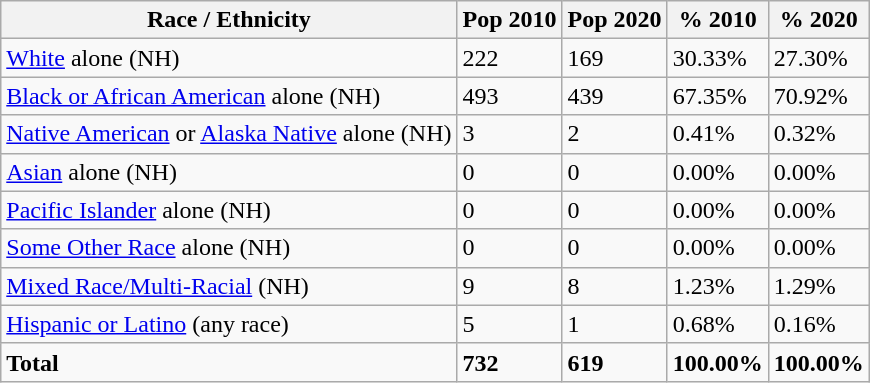<table class="wikitable">
<tr>
<th>Race / Ethnicity</th>
<th>Pop 2010</th>
<th>Pop 2020</th>
<th>% 2010</th>
<th>% 2020</th>
</tr>
<tr>
<td><a href='#'>White</a> alone (NH)</td>
<td>222</td>
<td>169</td>
<td>30.33%</td>
<td>27.30%</td>
</tr>
<tr>
<td><a href='#'>Black or African American</a> alone (NH)</td>
<td>493</td>
<td>439</td>
<td>67.35%</td>
<td>70.92%</td>
</tr>
<tr>
<td><a href='#'>Native American</a> or <a href='#'>Alaska Native</a> alone (NH)</td>
<td>3</td>
<td>2</td>
<td>0.41%</td>
<td>0.32%</td>
</tr>
<tr>
<td><a href='#'>Asian</a> alone (NH)</td>
<td>0</td>
<td>0</td>
<td>0.00%</td>
<td>0.00%</td>
</tr>
<tr>
<td><a href='#'>Pacific Islander</a> alone (NH)</td>
<td>0</td>
<td>0</td>
<td>0.00%</td>
<td>0.00%</td>
</tr>
<tr>
<td><a href='#'>Some Other Race</a> alone (NH)</td>
<td>0</td>
<td>0</td>
<td>0.00%</td>
<td>0.00%</td>
</tr>
<tr>
<td><a href='#'>Mixed Race/Multi-Racial</a> (NH)</td>
<td>9</td>
<td>8</td>
<td>1.23%</td>
<td>1.29%</td>
</tr>
<tr>
<td><a href='#'>Hispanic or Latino</a> (any race)</td>
<td>5</td>
<td>1</td>
<td>0.68%</td>
<td>0.16%</td>
</tr>
<tr>
<td><strong>Total</strong></td>
<td><strong>732</strong></td>
<td><strong>619</strong></td>
<td><strong>100.00%</strong></td>
<td><strong>100.00%</strong></td>
</tr>
</table>
